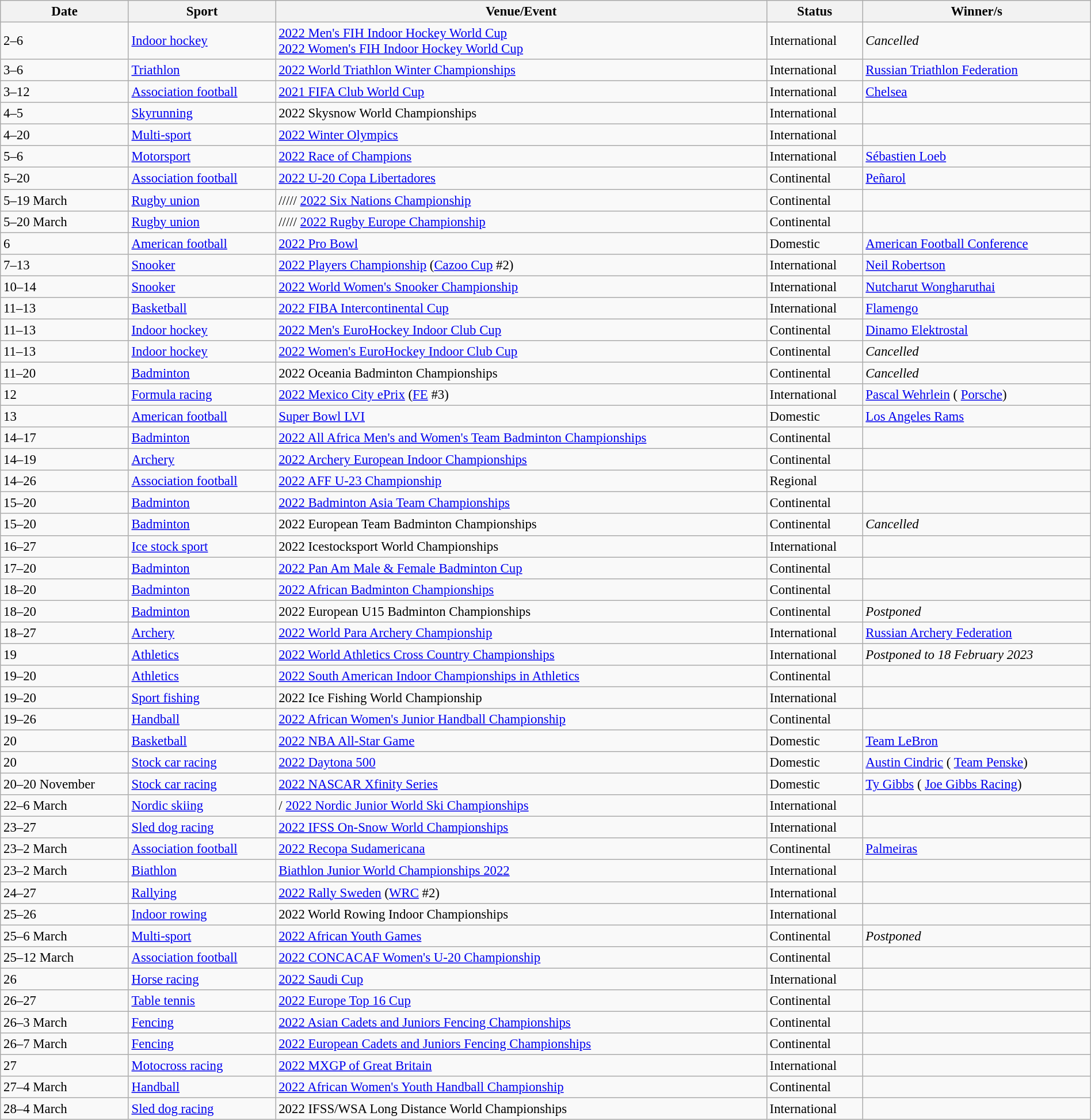<table class="wikitable source" style="font-size:95%; width: 100%">
<tr>
<th>Date</th>
<th>Sport</th>
<th>Venue/Event</th>
<th>Status</th>
<th>Winner/s</th>
</tr>
<tr>
<td>2–6</td>
<td><a href='#'>Indoor hockey</a></td>
<td> <a href='#'>2022 Men's FIH Indoor Hockey World Cup</a><br> <a href='#'>2022 Women's FIH Indoor Hockey World Cup</a></td>
<td>International</td>
<td><em>Cancelled</em></td>
</tr>
<tr>
<td>3–6</td>
<td><a href='#'>Triathlon</a></td>
<td> <a href='#'>2022 World Triathlon Winter Championships</a></td>
<td>International</td>
<td><a href='#'>Russian Triathlon Federation</a></td>
</tr>
<tr>
<td>3–12</td>
<td><a href='#'>Association football</a></td>
<td> <a href='#'>2021 FIFA Club World Cup</a></td>
<td>International</td>
<td> <a href='#'>Chelsea</a></td>
</tr>
<tr>
<td>4–5</td>
<td><a href='#'>Skyrunning</a></td>
<td> 2022 Skysnow World Championships</td>
<td>International</td>
<td></td>
</tr>
<tr>
<td>4–20</td>
<td><a href='#'>Multi-sport</a></td>
<td> <a href='#'>2022 Winter Olympics</a></td>
<td>International</td>
<td></td>
</tr>
<tr>
<td>5–6</td>
<td><a href='#'>Motorsport</a></td>
<td> <a href='#'>2022 Race of Champions</a></td>
<td>International</td>
<td> <a href='#'>Sébastien Loeb</a></td>
</tr>
<tr>
<td>5–20</td>
<td><a href='#'>Association football</a></td>
<td> <a href='#'>2022 U-20 Copa Libertadores</a></td>
<td>Continental</td>
<td> <a href='#'>Peñarol</a></td>
</tr>
<tr>
<td>5–19 March</td>
<td><a href='#'>Rugby union</a></td>
<td>///// <a href='#'>2022 Six Nations Championship</a></td>
<td>Continental</td>
<td></td>
</tr>
<tr>
<td>5–20 March</td>
<td><a href='#'>Rugby union</a></td>
<td>///// <a href='#'>2022 Rugby Europe Championship</a></td>
<td>Continental</td>
<td></td>
</tr>
<tr>
<td>6</td>
<td><a href='#'>American football</a></td>
<td> <a href='#'>2022 Pro Bowl</a></td>
<td>Domestic</td>
<td><a href='#'>American Football Conference</a></td>
</tr>
<tr>
<td>7–13</td>
<td><a href='#'>Snooker</a></td>
<td> <a href='#'>2022 Players Championship</a> (<a href='#'>Cazoo Cup</a> #2)</td>
<td>International</td>
<td> <a href='#'>Neil Robertson</a></td>
</tr>
<tr>
<td>10–14</td>
<td><a href='#'>Snooker</a></td>
<td> <a href='#'>2022 World Women's Snooker Championship</a></td>
<td>International</td>
<td> <a href='#'>Nutcharut Wongharuthai</a></td>
</tr>
<tr>
<td>11–13</td>
<td><a href='#'>Basketball</a></td>
<td> <a href='#'>2022 FIBA Intercontinental Cup</a></td>
<td>International</td>
<td> <a href='#'>Flamengo</a></td>
</tr>
<tr>
<td>11–13</td>
<td><a href='#'>Indoor hockey</a></td>
<td> <a href='#'>2022 Men's EuroHockey Indoor Club Cup</a></td>
<td>Continental</td>
<td> <a href='#'>Dinamo Elektrostal</a></td>
</tr>
<tr>
<td>11–13</td>
<td><a href='#'>Indoor hockey</a></td>
<td> <a href='#'>2022 Women's EuroHockey Indoor Club Cup</a></td>
<td>Continental</td>
<td><em>Cancelled</em></td>
</tr>
<tr>
<td>11–20</td>
<td><a href='#'>Badminton</a></td>
<td> 2022 Oceania Badminton Championships</td>
<td>Continental</td>
<td><em>Cancelled</em></td>
</tr>
<tr>
<td>12</td>
<td><a href='#'>Formula racing</a></td>
<td> <a href='#'>2022 Mexico City ePrix</a> (<a href='#'>FE</a> #3)</td>
<td>International</td>
<td> <a href='#'>Pascal Wehrlein</a> ( <a href='#'>Porsche</a>)</td>
</tr>
<tr>
<td>13</td>
<td><a href='#'>American football</a></td>
<td> <a href='#'>Super Bowl LVI</a></td>
<td>Domestic</td>
<td> <a href='#'>Los Angeles Rams</a></td>
</tr>
<tr>
<td>14–17</td>
<td><a href='#'>Badminton</a></td>
<td> <a href='#'>2022 All Africa Men's and Women's Team Badminton Championships</a></td>
<td>Continental</td>
<td></td>
</tr>
<tr>
<td>14–19</td>
<td><a href='#'>Archery</a></td>
<td> <a href='#'>2022 Archery European Indoor Championships</a></td>
<td>Continental</td>
<td></td>
</tr>
<tr>
<td>14–26</td>
<td><a href='#'>Association football</a></td>
<td> <a href='#'>2022 AFF U-23 Championship</a></td>
<td>Regional</td>
<td></td>
</tr>
<tr>
<td>15–20</td>
<td><a href='#'>Badminton</a></td>
<td> <a href='#'>2022 Badminton Asia Team Championships</a></td>
<td>Continental</td>
<td></td>
</tr>
<tr>
<td>15–20</td>
<td><a href='#'>Badminton</a></td>
<td> 2022 European Team Badminton Championships</td>
<td>Continental</td>
<td><em>Cancelled</em></td>
</tr>
<tr>
<td>16–27</td>
<td><a href='#'>Ice stock sport</a></td>
<td> 2022 Icestocksport World Championships</td>
<td>International</td>
<td></td>
</tr>
<tr>
<td>17–20</td>
<td><a href='#'>Badminton</a></td>
<td> <a href='#'>2022 Pan Am Male & Female Badminton Cup</a></td>
<td>Continental</td>
<td></td>
</tr>
<tr>
<td>18–20</td>
<td><a href='#'>Badminton</a></td>
<td> <a href='#'>2022 African Badminton Championships</a></td>
<td>Continental</td>
<td></td>
</tr>
<tr>
<td>18–20</td>
<td><a href='#'>Badminton</a></td>
<td> 2022 European U15 Badminton Championships</td>
<td>Continental</td>
<td><em>Postponed</em></td>
</tr>
<tr>
<td>18–27</td>
<td><a href='#'>Archery</a></td>
<td> <a href='#'>2022 World Para Archery Championship</a></td>
<td>International</td>
<td><a href='#'>Russian Archery Federation</a></td>
</tr>
<tr>
<td>19</td>
<td><a href='#'>Athletics</a></td>
<td> <a href='#'>2022 World Athletics Cross Country Championships</a></td>
<td>International</td>
<td><em>Postponed to 18 February 2023</em></td>
</tr>
<tr>
<td>19–20</td>
<td><a href='#'>Athletics</a></td>
<td> <a href='#'>2022 South American Indoor Championships in Athletics</a></td>
<td>Continental</td>
<td></td>
</tr>
<tr>
<td>19–20</td>
<td><a href='#'>Sport fishing</a></td>
<td> 2022 Ice Fishing World Championship</td>
<td>International</td>
<td></td>
</tr>
<tr>
<td>19–26</td>
<td><a href='#'>Handball</a></td>
<td> <a href='#'>2022 African Women's Junior Handball Championship</a></td>
<td>Continental</td>
<td></td>
</tr>
<tr>
<td>20</td>
<td><a href='#'>Basketball</a></td>
<td> <a href='#'>2022 NBA All-Star Game</a></td>
<td>Domestic</td>
<td><a href='#'>Team LeBron</a></td>
</tr>
<tr>
<td>20</td>
<td><a href='#'>Stock car racing</a></td>
<td> <a href='#'>2022 Daytona 500</a></td>
<td>Domestic</td>
<td> <a href='#'>Austin Cindric</a> ( <a href='#'>Team Penske</a>)</td>
</tr>
<tr>
<td>20–20 November</td>
<td><a href='#'>Stock car racing</a></td>
<td> <a href='#'>2022 NASCAR Xfinity Series</a></td>
<td>Domestic</td>
<td> <a href='#'>Ty Gibbs</a> ( <a href='#'>Joe Gibbs Racing</a>)</td>
</tr>
<tr>
<td>22–6 March</td>
<td><a href='#'>Nordic skiing</a></td>
<td>/ <a href='#'>2022 Nordic Junior World Ski Championships</a></td>
<td>International</td>
<td></td>
</tr>
<tr>
<td>23–27</td>
<td><a href='#'>Sled dog racing</a></td>
<td> <a href='#'>2022 IFSS On-Snow World Championships</a></td>
<td>International</td>
<td></td>
</tr>
<tr>
<td>23–2 March</td>
<td><a href='#'>Association football</a></td>
<td> <a href='#'>2022 Recopa Sudamericana</a></td>
<td>Continental</td>
<td> <a href='#'>Palmeiras</a></td>
</tr>
<tr>
<td>23–2 March</td>
<td><a href='#'>Biathlon</a></td>
<td> <a href='#'>Biathlon Junior World Championships 2022</a></td>
<td>International</td>
<td></td>
</tr>
<tr>
<td>24–27</td>
<td><a href='#'>Rallying</a></td>
<td> <a href='#'>2022 Rally Sweden</a> (<a href='#'>WRC</a> #2)</td>
<td>International</td>
<td></td>
</tr>
<tr>
<td>25–26</td>
<td><a href='#'>Indoor rowing</a></td>
<td> 2022 World Rowing Indoor Championships</td>
<td>International</td>
<td></td>
</tr>
<tr>
<td>25–6 March</td>
<td><a href='#'>Multi-sport</a></td>
<td> <a href='#'>2022 African Youth Games</a></td>
<td>Continental</td>
<td><em>Postponed</em></td>
</tr>
<tr>
<td>25–12 March</td>
<td><a href='#'>Association football</a></td>
<td> <a href='#'>2022 CONCACAF Women's U-20 Championship</a></td>
<td>Continental</td>
<td></td>
</tr>
<tr>
<td>26</td>
<td><a href='#'>Horse racing</a></td>
<td> <a href='#'>2022 Saudi Cup</a></td>
<td>International</td>
<td></td>
</tr>
<tr>
<td>26–27</td>
<td><a href='#'>Table tennis</a></td>
<td> <a href='#'>2022 Europe Top 16 Cup</a></td>
<td>Continental</td>
<td></td>
</tr>
<tr>
<td>26–3 March</td>
<td><a href='#'>Fencing</a></td>
<td> <a href='#'>2022 Asian Cadets and Juniors Fencing Championships</a></td>
<td>Continental</td>
<td></td>
</tr>
<tr>
<td>26–7 March</td>
<td><a href='#'>Fencing</a></td>
<td> <a href='#'>2022 European Cadets and Juniors Fencing Championships</a></td>
<td>Continental</td>
<td></td>
</tr>
<tr>
<td>27</td>
<td><a href='#'>Motocross racing</a></td>
<td> <a href='#'>2022 MXGP of Great Britain</a></td>
<td>International</td>
<td></td>
</tr>
<tr>
<td>27–4 March</td>
<td><a href='#'>Handball</a></td>
<td> <a href='#'>2022 African Women's Youth Handball Championship</a></td>
<td>Continental</td>
<td></td>
</tr>
<tr>
<td>28–4 March</td>
<td><a href='#'>Sled dog racing</a></td>
<td> 2022 IFSS/WSA Long Distance World Championships</td>
<td>International</td>
<td></td>
</tr>
</table>
